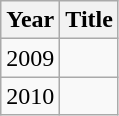<table class="wikitable">
<tr>
<th>Year</th>
<th>Title</th>
</tr>
<tr>
<td>2009</td>
<td><em></em></td>
</tr>
<tr>
<td>2010</td>
<td><em></em></td>
</tr>
</table>
